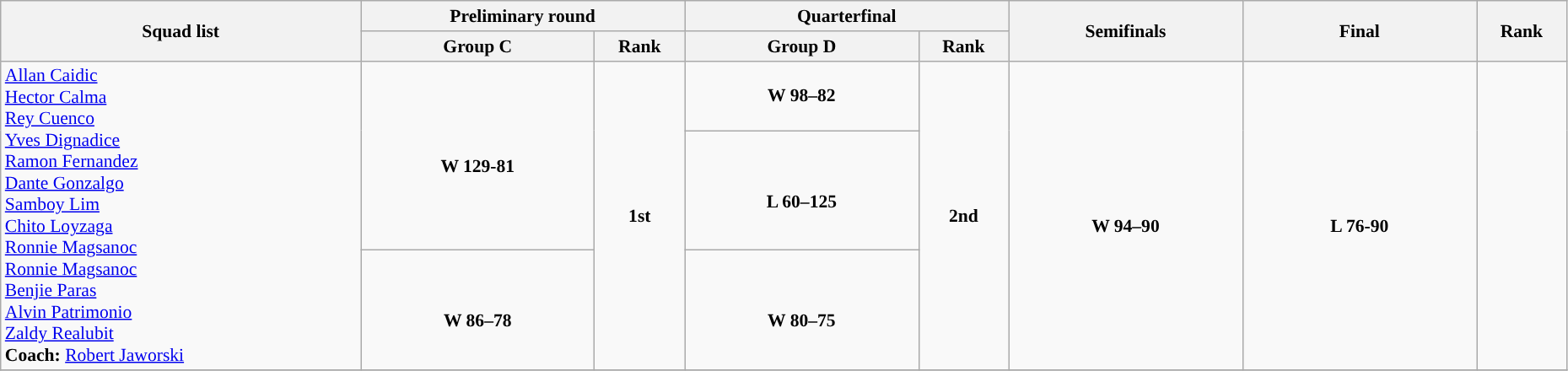<table class="wikitable" width="98%" style="text-align:left; font-size:90%">
<tr>
<th rowspan="2" width="20%">Squad list</th>
<th colspan="2">Preliminary round</th>
<th colspan="2">Quarterfinal</th>
<th rowspan="2" width="13%">Semifinals</th>
<th rowspan="2" width="13%">Final</th>
<th rowspan="2" width="5%">Rank</th>
</tr>
<tr>
<th width="13%">Group C</th>
<th width="5%">Rank</th>
<th width="13%">Group D</th>
<th width="5%">Rank</th>
</tr>
<tr>
<td rowspan="3"><a href='#'>Allan Caidic</a><br><a href='#'>Hector Calma</a><br><a href='#'>Rey Cuenco</a><br><a href='#'>Yves Dignadice</a><br><a href='#'>Ramon Fernandez</a><br><a href='#'>Dante Gonzalgo</a><br><a href='#'>Samboy Lim</a><br><a href='#'>Chito Loyzaga</a><br><a href='#'>Ronnie Magsanoc</a><br><a href='#'>Ronnie Magsanoc</a><br><a href='#'>Benjie Paras</a><br><a href='#'>Alvin Patrimonio</a><br><a href='#'>Zaldy Realubit</a><br><strong>Coach:</strong> <a href='#'>Robert Jaworski</a></td>
<td align=center rowspan=2><br> <strong>W 129-81</strong></td>
<td rowspan="3" align=center><strong>1st</strong></td>
<td align="center"> <strong>W 98–82</strong></td>
<td rowspan="3" align=center><strong>2nd</strong></td>
<td rowspan="3" align=center><br> <strong>W 94–90</strong></td>
<td rowspan="3" align=center><br> <strong>L 76-90</strong></td>
<td rowspan="3" align="center"></td>
</tr>
<tr>
<td align=center><br> <strong>L 60–125</strong></td>
</tr>
<tr>
<td align=center><br> <strong>W 86–78</strong></td>
<td align=center><br> <strong>W 80–75</strong></td>
</tr>
<tr>
</tr>
</table>
